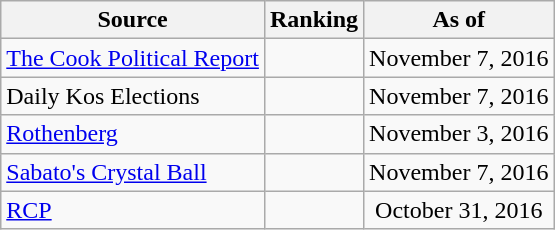<table class="wikitable" style="text-align:center">
<tr>
<th>Source</th>
<th>Ranking</th>
<th>As of</th>
</tr>
<tr>
<td align=left><a href='#'>The Cook Political Report</a></td>
<td></td>
<td>November 7, 2016</td>
</tr>
<tr>
<td align=left>Daily Kos Elections</td>
<td></td>
<td>November 7, 2016</td>
</tr>
<tr>
<td align=left><a href='#'>Rothenberg</a></td>
<td></td>
<td>November 3, 2016</td>
</tr>
<tr>
<td align=left><a href='#'>Sabato's Crystal Ball</a></td>
<td></td>
<td>November 7, 2016</td>
</tr>
<tr>
<td align="left"><a href='#'>RCP</a></td>
<td></td>
<td>October 31, 2016</td>
</tr>
</table>
